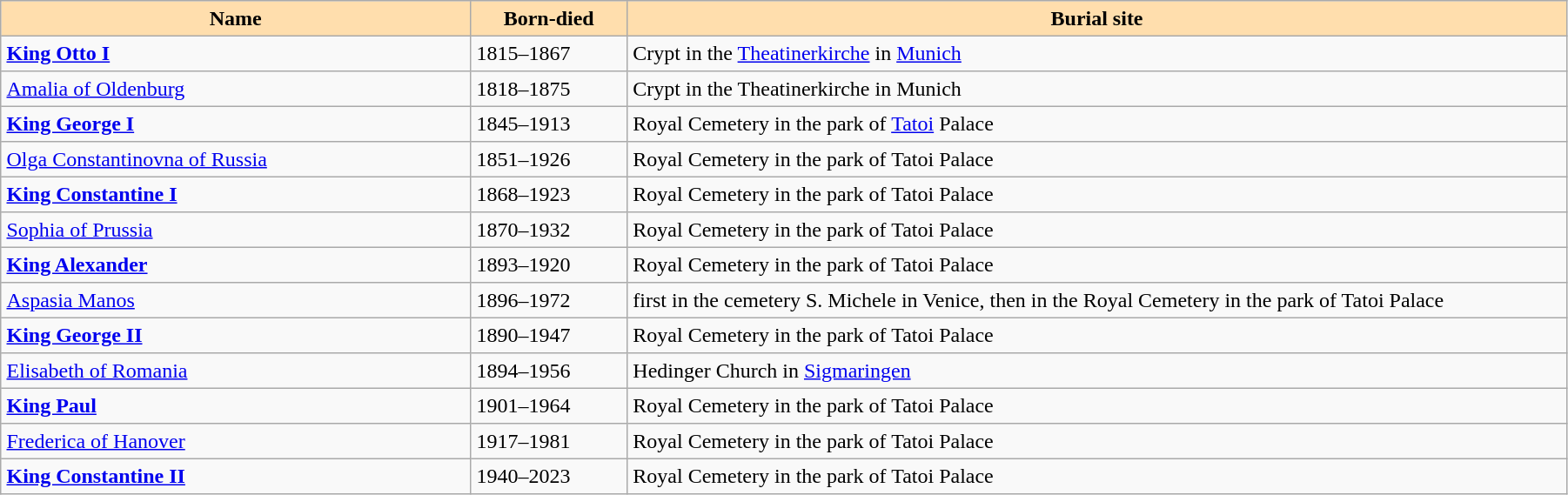<table width = "95%" border = 1 border="1" cellpadding="4" cellspacing="0" style="margin: 0.5em 1em 0.5em 0; background: #f9f9f9; border: 1px #aaa solid; border-collapse: collapse;">
<tr>
<th width="30%" bgcolor="#ffdead">Name</th>
<th width="10%" bgcolor="#ffdead">Born-died</th>
<th width="90%" bgcolor="#ffdead">Burial site</th>
</tr>
<tr>
<td><strong><a href='#'>King Otto I</a></strong></td>
<td>1815–1867</td>
<td>Crypt in the <a href='#'>Theatinerkirche</a> in <a href='#'>Munich</a></td>
</tr>
<tr>
<td><a href='#'>Amalia of Oldenburg</a></td>
<td>1818–1875</td>
<td>Crypt in the Theatinerkirche in Munich</td>
</tr>
<tr>
<td><strong><a href='#'>King George I</a></strong></td>
<td>1845–1913</td>
<td>Royal Cemetery in the park of <a href='#'>Tatoi</a> Palace</td>
</tr>
<tr>
<td><a href='#'>Olga Constantinovna of Russia</a></td>
<td>1851–1926</td>
<td>Royal Cemetery in the park of Tatoi Palace</td>
</tr>
<tr>
<td><strong><a href='#'>King Constantine I</a></strong></td>
<td>1868–1923</td>
<td>Royal Cemetery in the park of Tatoi Palace</td>
</tr>
<tr>
<td><a href='#'>Sophia of Prussia</a></td>
<td>1870–1932</td>
<td>Royal Cemetery in the park of Tatoi Palace</td>
</tr>
<tr>
<td><strong><a href='#'>King Alexander</a></strong></td>
<td>1893–1920</td>
<td>Royal Cemetery in the park of Tatoi Palace</td>
</tr>
<tr>
<td><a href='#'>Aspasia Manos</a></td>
<td>1896–1972</td>
<td>first in the cemetery S. Michele in Venice, then in the Royal Cemetery in the park of Tatoi Palace</td>
</tr>
<tr>
<td><strong><a href='#'>King George II</a></strong></td>
<td>1890–1947</td>
<td>Royal Cemetery in the park of Tatoi Palace</td>
</tr>
<tr>
<td><a href='#'>Elisabeth of Romania</a></td>
<td>1894–1956</td>
<td>Hedinger Church in <a href='#'>Sigmaringen</a></td>
</tr>
<tr>
<td><strong><a href='#'>King Paul</a></strong></td>
<td>1901–1964</td>
<td>Royal Cemetery in the park of Tatoi Palace</td>
</tr>
<tr>
<td><a href='#'>Frederica of Hanover</a></td>
<td>1917–1981</td>
<td>Royal Cemetery in the park of Tatoi Palace</td>
</tr>
<tr>
<td><strong><a href='#'>King Constantine II</a></strong></td>
<td>1940–2023</td>
<td>Royal Cemetery in the park of Tatoi Palace</td>
</tr>
</table>
